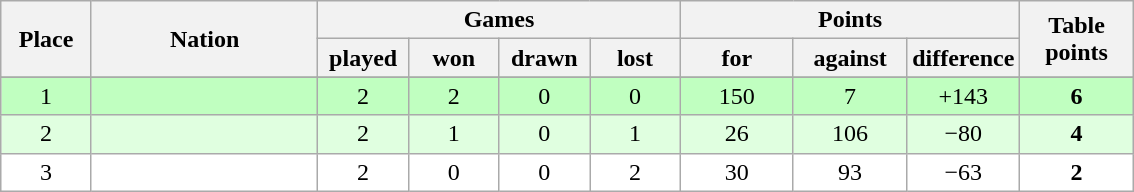<table class="wikitable">
<tr>
<th rowspan=2 width="8%">Place</th>
<th rowspan=2 width="20%">Nation</th>
<th colspan=4 width="32%">Games</th>
<th colspan=3 width="30%">Points</th>
<th rowspan=2 width="10%">Table<br>points</th>
</tr>
<tr>
<th width="8%">played</th>
<th width="8%">won</th>
<th width="8%">drawn</th>
<th width="8%">lost</th>
<th width="10%">for</th>
<th width="10%">against</th>
<th width="10%">difference</th>
</tr>
<tr>
</tr>
<tr bgcolor=#C0FFC0 align=center>
<td>1</td>
<td align=left></td>
<td>2</td>
<td>2</td>
<td>0</td>
<td>0</td>
<td>150</td>
<td>7</td>
<td>+143</td>
<td><strong>6</strong></td>
</tr>
<tr bgcolor=#E0FFE0 align=center>
<td>2</td>
<td align=left></td>
<td>2</td>
<td>1</td>
<td>0</td>
<td>1</td>
<td>26</td>
<td>106</td>
<td>−80</td>
<td><strong>4</strong></td>
</tr>
<tr bgcolor=#ffffff align=center>
<td>3</td>
<td align=left></td>
<td>2</td>
<td>0</td>
<td>0</td>
<td>2</td>
<td>30</td>
<td>93</td>
<td>−63</td>
<td><strong>2</strong></td>
</tr>
</table>
